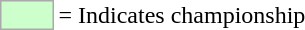<table>
<tr>
<td style="background-color:#CCFFCC; border:1px solid #aaaaaa; width:2em;"></td>
<td>= Indicates championship</td>
</tr>
</table>
